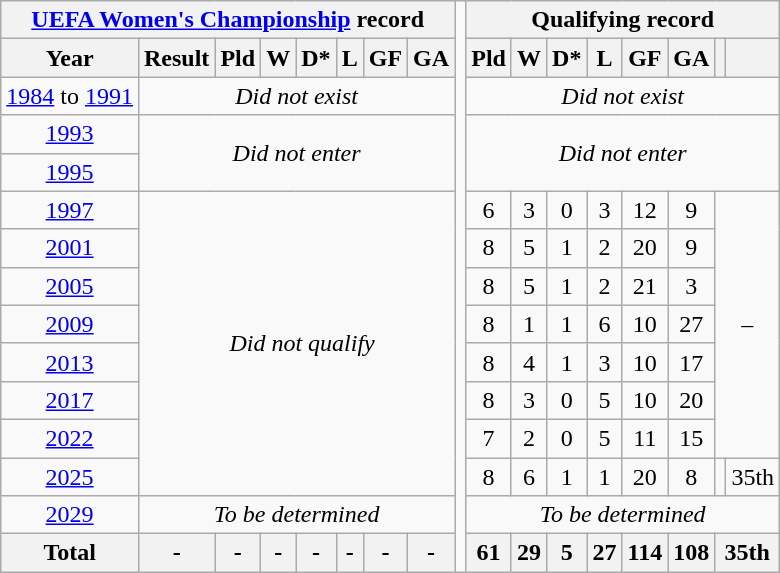<table class="wikitable" style="text-align: center;">
<tr>
<th colspan=8><a href='#'>UEFA Women's Championship</a> record</th>
<td rowspan=100></td>
<th colspan=8>Qualifying record</th>
</tr>
<tr>
<th>Year</th>
<th>Result</th>
<th>Pld</th>
<th>W</th>
<th>D*</th>
<th>L</th>
<th>GF</th>
<th>GA<br></th>
<th>Pld</th>
<th>W</th>
<th>D*</th>
<th>L</th>
<th>GF</th>
<th>GA</th>
<th></th>
<th></th>
</tr>
<tr>
<td> <a href='#'>1984</a> to  <a href='#'>1991</a></td>
<td colspan=7><em>Did not exist</em></td>
<td colspan=8><em>Did not exist</em></td>
</tr>
<tr>
<td> <a href='#'>1993</a></td>
<td colspan=7 rowspan=2><em>Did not enter</em></td>
<td colspan=8 rowspan=2><em>Did not enter</em></td>
</tr>
<tr>
<td> <a href='#'>1995</a></td>
</tr>
<tr>
<td> <a href='#'>1997</a></td>
<td colspan=8 rowspan=8><em>Did not qualify</em></td>
<td>6</td>
<td>3</td>
<td>0</td>
<td>3</td>
<td>12</td>
<td>9</td>
<td colspan=2 rowspan=7>–</td>
</tr>
<tr>
<td> <a href='#'>2001</a></td>
<td>8</td>
<td>5</td>
<td>1</td>
<td>2</td>
<td>20</td>
<td>9</td>
</tr>
<tr>
<td> <a href='#'>2005</a></td>
<td>8</td>
<td>5</td>
<td>1</td>
<td>2</td>
<td>21</td>
<td>3</td>
</tr>
<tr>
<td> <a href='#'>2009</a></td>
<td>8</td>
<td>1</td>
<td>1</td>
<td>6</td>
<td>10</td>
<td>27</td>
</tr>
<tr>
<td> <a href='#'>2013</a></td>
<td>8</td>
<td>4</td>
<td>1</td>
<td>3</td>
<td>10</td>
<td>17</td>
</tr>
<tr>
<td> <a href='#'>2017</a></td>
<td>8</td>
<td>3</td>
<td>0</td>
<td>5</td>
<td>10</td>
<td>20</td>
</tr>
<tr>
<td> <a href='#'>2022</a></td>
<td>7</td>
<td>2</td>
<td>0</td>
<td>5</td>
<td>11</td>
<td>15</td>
</tr>
<tr>
<td> <a href='#'>2025</a></td>
<td>8</td>
<td>6</td>
<td>1</td>
<td>1</td>
<td>20</td>
<td>8</td>
<td></td>
<td>35th</td>
</tr>
<tr>
<td><a href='#'>2029</a></td>
<td colspan=7><em>To be determined</em></td>
<td colspan=8><em>To be determined</em></td>
</tr>
<tr>
<th>Total</th>
<th>-</th>
<th>-</th>
<th>-</th>
<th>-</th>
<th>-</th>
<th>-</th>
<th>-</th>
<th>61</th>
<th>29</th>
<th>5</th>
<th>27</th>
<th>114</th>
<th>108</th>
<th colspan=2>35th</th>
</tr>
</table>
